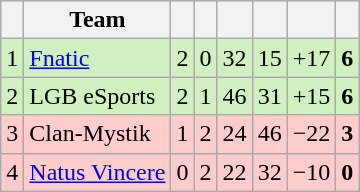<table class="wikitable" style="text-align:center">
<tr>
<th></th>
<th>Team</th>
<th></th>
<th></th>
<th></th>
<th></th>
<th></th>
<th></th>
</tr>
<tr style="background: #D0F0C0;">
<td>1</td>
<td style="text-align:left"><a href='#'>Fnatic</a></td>
<td>2</td>
<td>0</td>
<td>32</td>
<td>15</td>
<td>+17</td>
<td><strong>6</strong></td>
</tr>
<tr style="background: #D0F0C0;">
<td>2</td>
<td style="text-align:left">LGB eSports</td>
<td>2</td>
<td>1</td>
<td>46</td>
<td>31</td>
<td>+15</td>
<td><strong>6</strong></td>
</tr>
<tr style="background: #FFCCCC;">
<td>3</td>
<td style="text-align:left">Clan-Mystik</td>
<td>1</td>
<td>2</td>
<td>24</td>
<td>46</td>
<td>−22</td>
<td><strong>3</strong></td>
</tr>
<tr style="background: #FFCCCC;">
<td>4</td>
<td style="text-align:left"><a href='#'>Natus Vincere</a></td>
<td>0</td>
<td>2</td>
<td>22</td>
<td>32</td>
<td>−10</td>
<td><strong>0</strong></td>
</tr>
</table>
